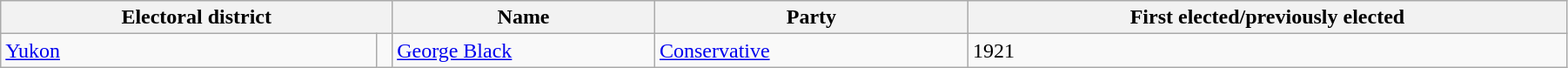<table class="wikitable" width=95%>
<tr>
<th colspan=2 width=25%>Electoral district</th>
<th>Name</th>
<th width=20%>Party</th>
<th>First elected/previously elected</th>
</tr>
<tr>
<td width=24%><a href='#'>Yukon</a></td>
<td></td>
<td><a href='#'>George Black</a></td>
<td><a href='#'>Conservative</a></td>
<td>1921</td>
</tr>
</table>
